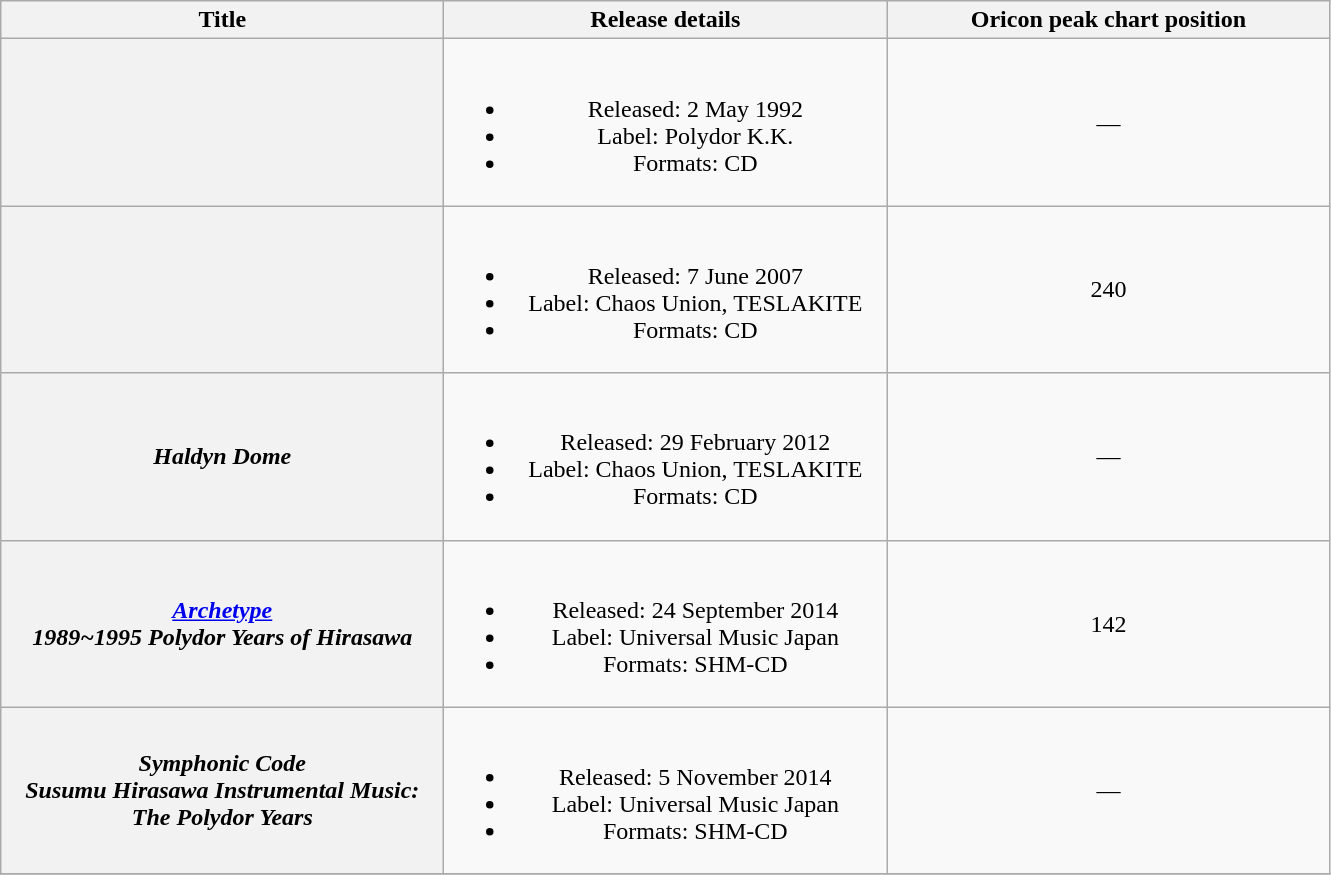<table class="wikitable plainrowheaders" style="text-align:center;">
<tr>
<th scope="col" style="width:18em;">Title</th>
<th scope="col" style="width:18em;">Release details</th>
<th scope="col" style="width:18em;">Oricon peak chart position</th>
</tr>
<tr>
<th scope="row"></th>
<td><br><ul><li>Released: 2 May 1992</li><li>Label: Polydor K.K.</li><li>Formats: CD</li></ul></td>
<td>—</td>
</tr>
<tr>
<th scope="row"></th>
<td><br><ul><li>Released: 7 June 2007</li><li>Label: Chaos Union, TESLAKITE</li><li>Formats: CD</li></ul></td>
<td>240</td>
</tr>
<tr>
<th scope="row"><em>Haldyn Dome</em></th>
<td><br><ul><li>Released: 29 February 2012</li><li>Label: Chaos Union, TESLAKITE</li><li>Formats: CD</li></ul></td>
<td>—</td>
</tr>
<tr>
<th scope="row"><em><a href='#'>Archetype</a><br>1989~1995 Polydor Years of Hirasawa</em></th>
<td><br><ul><li>Released: 24 September 2014</li><li>Label: Universal Music Japan</li><li>Formats: SHM-CD</li></ul></td>
<td>142</td>
</tr>
<tr>
<th scope="row"><em>Symphonic Code<br>Susumu Hirasawa Instrumental Music: The Polydor Years</em></th>
<td><br><ul><li>Released: 5 November 2014</li><li>Label: Universal Music Japan</li><li>Formats: SHM-CD</li></ul></td>
<td>—</td>
</tr>
<tr>
</tr>
</table>
